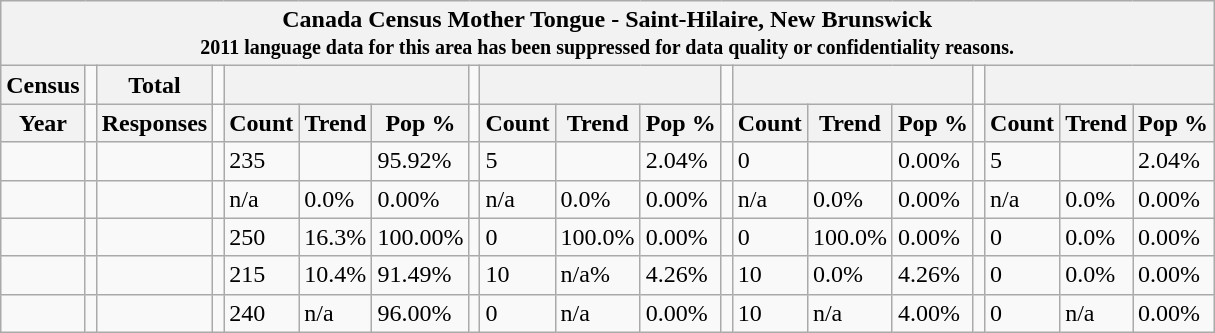<table class="wikitable">
<tr>
<th colspan="19">Canada Census Mother Tongue - Saint-Hilaire, New Brunswick<br><small>2011 language data for this area has been suppressed for data quality or confidentiality reasons.</small></th>
</tr>
<tr>
<th>Census</th>
<td></td>
<th>Total</th>
<td colspan="1"></td>
<th colspan="3"></th>
<td colspan="1"></td>
<th colspan="3"></th>
<td colspan="1"></td>
<th colspan="3"></th>
<td colspan="1"></td>
<th colspan="3"></th>
</tr>
<tr>
<th>Year</th>
<td></td>
<th>Responses</th>
<td></td>
<th>Count</th>
<th>Trend</th>
<th>Pop %</th>
<td></td>
<th>Count</th>
<th>Trend</th>
<th>Pop %</th>
<td></td>
<th>Count</th>
<th>Trend</th>
<th>Pop %</th>
<td></td>
<th>Count</th>
<th>Trend</th>
<th>Pop %</th>
</tr>
<tr>
<td></td>
<td></td>
<td></td>
<td></td>
<td>235</td>
<td></td>
<td>95.92%</td>
<td></td>
<td>5</td>
<td></td>
<td>2.04%</td>
<td></td>
<td>0</td>
<td></td>
<td>0.00%</td>
<td></td>
<td>5</td>
<td></td>
<td>2.04%</td>
</tr>
<tr>
<td></td>
<td></td>
<td></td>
<td></td>
<td>n/a</td>
<td> 0.0%</td>
<td>0.00%</td>
<td></td>
<td>n/a</td>
<td> 0.0%</td>
<td>0.00%</td>
<td></td>
<td>n/a</td>
<td> 0.0%</td>
<td>0.00%</td>
<td></td>
<td>n/a</td>
<td> 0.0%</td>
<td>0.00%</td>
</tr>
<tr>
<td></td>
<td></td>
<td></td>
<td></td>
<td>250</td>
<td> 16.3%</td>
<td>100.00%</td>
<td></td>
<td>0</td>
<td> 100.0%</td>
<td>0.00%</td>
<td></td>
<td>0</td>
<td> 100.0%</td>
<td>0.00%</td>
<td></td>
<td>0</td>
<td> 0.0%</td>
<td>0.00%</td>
</tr>
<tr>
<td></td>
<td></td>
<td></td>
<td></td>
<td>215</td>
<td> 10.4%</td>
<td>91.49%</td>
<td></td>
<td>10</td>
<td> n/a%</td>
<td>4.26%</td>
<td></td>
<td>10</td>
<td> 0.0%</td>
<td>4.26%</td>
<td></td>
<td>0</td>
<td> 0.0%</td>
<td>0.00%</td>
</tr>
<tr>
<td></td>
<td></td>
<td></td>
<td></td>
<td>240</td>
<td>n/a</td>
<td>96.00%</td>
<td></td>
<td>0</td>
<td>n/a</td>
<td>0.00%</td>
<td></td>
<td>10</td>
<td>n/a</td>
<td>4.00%</td>
<td></td>
<td>0</td>
<td>n/a</td>
<td>0.00%</td>
</tr>
</table>
